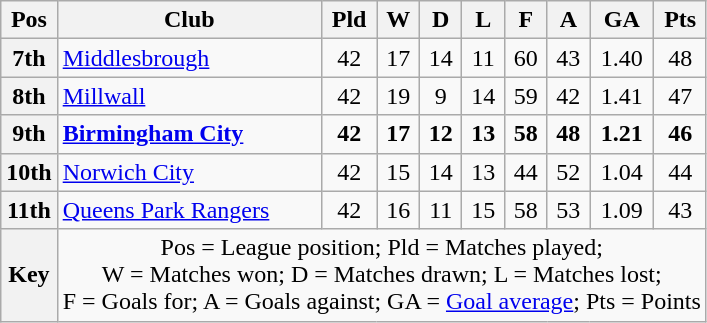<table class="wikitable" style="text-align:center">
<tr>
<th scope="col">Pos</th>
<th scope="col">Club</th>
<th scope="col">Pld</th>
<th scope="col">W</th>
<th scope="col">D</th>
<th scope="col">L</th>
<th scope="col">F</th>
<th scope="col">A</th>
<th scope="col">GA</th>
<th scope="col">Pts</th>
</tr>
<tr>
<th scope="row">7th</th>
<td align="left"><a href='#'>Middlesbrough</a></td>
<td>42</td>
<td>17</td>
<td>14</td>
<td>11</td>
<td>60</td>
<td>43</td>
<td>1.40</td>
<td>48</td>
</tr>
<tr>
<th scope="row">8th</th>
<td align="left"><a href='#'>Millwall</a></td>
<td>42</td>
<td>19</td>
<td>9</td>
<td>14</td>
<td>59</td>
<td>42</td>
<td>1.41</td>
<td>47</td>
</tr>
<tr style="font-weight:bold">
<th scope="row">9th</th>
<td align="left"><a href='#'>Birmingham City</a></td>
<td>42</td>
<td>17</td>
<td>12</td>
<td>13</td>
<td>58</td>
<td>48</td>
<td>1.21</td>
<td>46</td>
</tr>
<tr>
<th scope="row">10th</th>
<td align="left"><a href='#'>Norwich City</a></td>
<td>42</td>
<td>15</td>
<td>14</td>
<td>13</td>
<td>44</td>
<td>52</td>
<td>1.04</td>
<td>44</td>
</tr>
<tr>
<th scope="row">11th</th>
<td align="left"><a href='#'>Queens Park Rangers</a></td>
<td>42</td>
<td>16</td>
<td>11</td>
<td>15</td>
<td>58</td>
<td>53</td>
<td>1.09</td>
<td>43</td>
</tr>
<tr>
<th scope="row">Key</th>
<td colspan="9">Pos = League position; Pld = Matches played;<br>W = Matches won; D = Matches drawn; L = Matches lost;<br>F = Goals for; A = Goals against; GA = <a href='#'>Goal average</a>; Pts = Points</td>
</tr>
</table>
